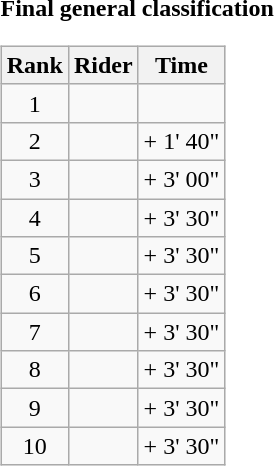<table>
<tr>
<td><strong>Final general classification</strong><br><table class="wikitable">
<tr>
<th scope="col">Rank</th>
<th scope="col">Rider</th>
<th scope="col">Time</th>
</tr>
<tr>
<td style="text-align:center;">1</td>
<td></td>
<td style="text-align:right;"></td>
</tr>
<tr>
<td style="text-align:center;">2</td>
<td></td>
<td style="text-align:right;">+ 1' 40"</td>
</tr>
<tr>
<td style="text-align:center;">3</td>
<td></td>
<td style="text-align:right;">+ 3' 00"</td>
</tr>
<tr>
<td style="text-align:center;">4</td>
<td></td>
<td style="text-align:right;">+ 3' 30"</td>
</tr>
<tr>
<td style="text-align:center;">5</td>
<td></td>
<td style="text-align:right;">+ 3' 30"</td>
</tr>
<tr>
<td style="text-align:center;">6</td>
<td></td>
<td style="text-align:right;">+ 3' 30"</td>
</tr>
<tr>
<td style="text-align:center;">7</td>
<td></td>
<td style="text-align:right;">+ 3' 30"</td>
</tr>
<tr>
<td style="text-align:center;">8</td>
<td></td>
<td style="text-align:right;">+ 3' 30"</td>
</tr>
<tr>
<td style="text-align:center;">9</td>
<td></td>
<td style="text-align:right;">+ 3' 30"</td>
</tr>
<tr>
<td style="text-align:center;">10</td>
<td></td>
<td style="text-align:right;">+ 3' 30"</td>
</tr>
</table>
</td>
</tr>
</table>
